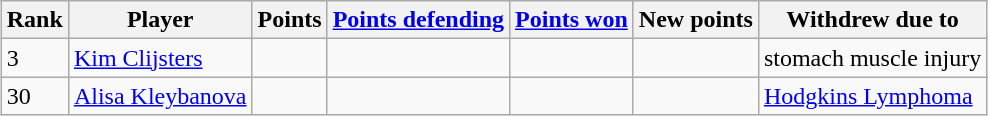<table class="wikitable sortable" style="margin:1em auto;">
<tr>
<th>Rank</th>
<th>Player</th>
<th>Points</th>
<th><a href='#'>Points defending</a></th>
<th><a href='#'>Points won</a></th>
<th>New points</th>
<th>Withdrew due to</th>
</tr>
<tr>
<td>3</td>
<td> <a href='#'>Kim Clijsters</a></td>
<td></td>
<td></td>
<td></td>
<td></td>
<td>stomach muscle injury </td>
</tr>
<tr>
<td>30</td>
<td> <a href='#'>Alisa Kleybanova</a></td>
<td></td>
<td></td>
<td></td>
<td></td>
<td><a href='#'>Hodgkins Lymphoma</a></td>
</tr>
</table>
